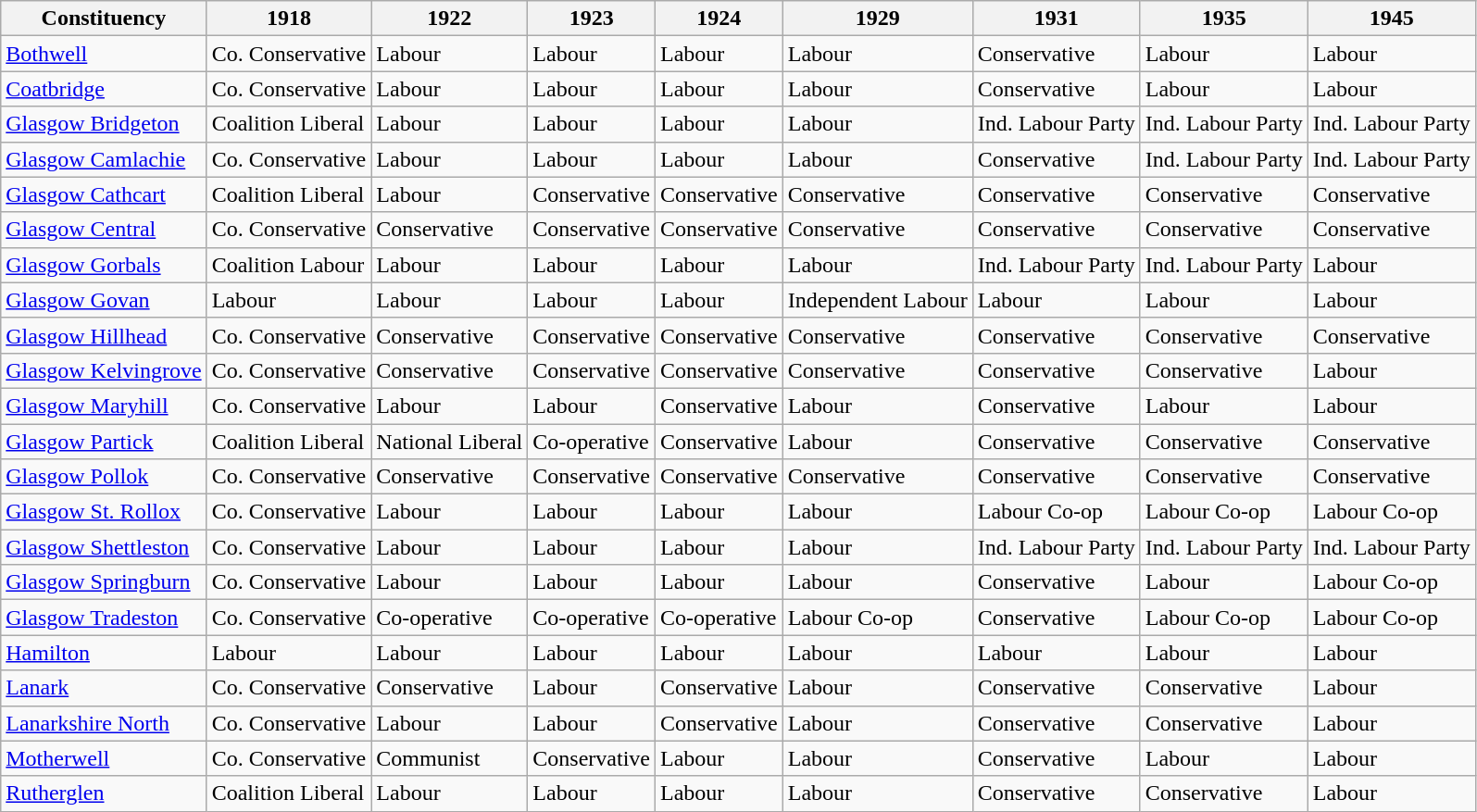<table class="wikitable sortable">
<tr>
<th>Constituency</th>
<th>1918</th>
<th>1922</th>
<th>1923</th>
<th>1924</th>
<th>1929</th>
<th>1931</th>
<th>1935</th>
<th>1945</th>
</tr>
<tr>
<td><a href='#'>Bothwell</a></td>
<td bgcolor=>Co. Conservative</td>
<td bgcolor=>Labour</td>
<td bgcolor=>Labour</td>
<td bgcolor=>Labour</td>
<td bgcolor=>Labour</td>
<td bgcolor=>Conservative</td>
<td bgcolor=>Labour</td>
<td bgcolor=>Labour</td>
</tr>
<tr>
<td><a href='#'>Coatbridge</a></td>
<td bgcolor=>Co. Conservative</td>
<td bgcolor=>Labour</td>
<td bgcolor=>Labour</td>
<td bgcolor=>Labour</td>
<td bgcolor=>Labour</td>
<td bgcolor=>Conservative</td>
<td bgcolor=>Labour</td>
<td bgcolor=>Labour</td>
</tr>
<tr>
<td><a href='#'>Glasgow Bridgeton</a></td>
<td bgcolor=>Coalition Liberal</td>
<td bgcolor=>Labour</td>
<td bgcolor=>Labour</td>
<td bgcolor=>Labour</td>
<td bgcolor=>Labour</td>
<td bgcolor=>Ind. Labour Party</td>
<td bgcolor=>Ind. Labour Party</td>
<td bgcolor=>Ind. Labour Party</td>
</tr>
<tr>
<td><a href='#'>Glasgow Camlachie</a></td>
<td bgcolor=>Co. Conservative</td>
<td bgcolor=>Labour</td>
<td bgcolor=>Labour</td>
<td bgcolor=>Labour</td>
<td bgcolor=>Labour</td>
<td bgcolor=>Conservative</td>
<td bgcolor=>Ind. Labour Party</td>
<td bgcolor=>Ind. Labour Party</td>
</tr>
<tr>
<td><a href='#'>Glasgow Cathcart</a></td>
<td bgcolor=>Coalition Liberal</td>
<td bgcolor=>Labour</td>
<td bgcolor=>Conservative</td>
<td bgcolor=>Conservative</td>
<td bgcolor=>Conservative</td>
<td bgcolor=>Conservative</td>
<td bgcolor=>Conservative</td>
<td bgcolor=>Conservative</td>
</tr>
<tr>
<td><a href='#'>Glasgow Central</a></td>
<td bgcolor=>Co. Conservative</td>
<td bgcolor=>Conservative</td>
<td bgcolor=>Conservative</td>
<td bgcolor=>Conservative</td>
<td bgcolor=>Conservative</td>
<td bgcolor=>Conservative</td>
<td bgcolor=>Conservative</td>
<td bgcolor=>Conservative</td>
</tr>
<tr>
<td><a href='#'>Glasgow Gorbals</a></td>
<td bgcolor=>Coalition Labour</td>
<td bgcolor=>Labour</td>
<td bgcolor=>Labour</td>
<td bgcolor=>Labour</td>
<td bgcolor=>Labour</td>
<td bgcolor=>Ind. Labour Party</td>
<td bgcolor=>Ind. Labour Party</td>
<td bgcolor=>Labour</td>
</tr>
<tr>
<td><a href='#'>Glasgow Govan</a></td>
<td bgcolor=>Labour</td>
<td bgcolor=>Labour</td>
<td bgcolor=>Labour</td>
<td bgcolor=>Labour</td>
<td bgcolor=>Independent Labour</td>
<td bgcolor=>Labour</td>
<td bgcolor=>Labour</td>
<td bgcolor=>Labour</td>
</tr>
<tr>
<td><a href='#'>Glasgow Hillhead</a></td>
<td bgcolor=>Co. Conservative</td>
<td bgcolor=>Conservative</td>
<td bgcolor=>Conservative</td>
<td bgcolor=>Conservative</td>
<td bgcolor=>Conservative</td>
<td bgcolor=>Conservative</td>
<td bgcolor=>Conservative</td>
<td bgcolor=>Conservative</td>
</tr>
<tr>
<td><a href='#'>Glasgow Kelvingrove</a></td>
<td bgcolor=>Co. Conservative</td>
<td bgcolor=>Conservative</td>
<td bgcolor=>Conservative</td>
<td bgcolor=>Conservative</td>
<td bgcolor=>Conservative</td>
<td bgcolor=>Conservative</td>
<td bgcolor=>Conservative</td>
<td bgcolor=>Labour</td>
</tr>
<tr>
<td><a href='#'>Glasgow Maryhill</a></td>
<td bgcolor=>Co. Conservative</td>
<td bgcolor=>Labour</td>
<td bgcolor=>Labour</td>
<td bgcolor=>Conservative</td>
<td bgcolor=>Labour</td>
<td bgcolor=>Conservative</td>
<td bgcolor=>Labour</td>
<td bgcolor=>Labour</td>
</tr>
<tr>
<td><a href='#'>Glasgow Partick</a></td>
<td bgcolor=>Coalition Liberal</td>
<td bgcolor=>National Liberal</td>
<td bgcolor=>Co-operative</td>
<td bgcolor=>Conservative</td>
<td bgcolor=>Labour</td>
<td bgcolor=>Conservative</td>
<td bgcolor=>Conservative</td>
<td bgcolor=>Conservative</td>
</tr>
<tr>
<td><a href='#'>Glasgow Pollok</a></td>
<td bgcolor=>Co. Conservative</td>
<td bgcolor=>Conservative</td>
<td bgcolor=>Conservative</td>
<td bgcolor=>Conservative</td>
<td bgcolor=>Conservative</td>
<td bgcolor=>Conservative</td>
<td bgcolor=>Conservative</td>
<td bgcolor=>Conservative</td>
</tr>
<tr>
<td><a href='#'>Glasgow St. Rollox</a></td>
<td bgcolor=>Co. Conservative</td>
<td bgcolor=>Labour</td>
<td bgcolor=>Labour</td>
<td bgcolor=>Labour</td>
<td bgcolor=>Labour</td>
<td bgcolor=>Labour Co-op</td>
<td bgcolor=>Labour Co-op</td>
<td bgcolor=>Labour Co-op</td>
</tr>
<tr>
<td><a href='#'>Glasgow Shettleston</a></td>
<td bgcolor=>Co. Conservative</td>
<td bgcolor=>Labour</td>
<td bgcolor=>Labour</td>
<td bgcolor=>Labour</td>
<td bgcolor=>Labour</td>
<td bgcolor=>Ind. Labour Party</td>
<td bgcolor=>Ind. Labour Party</td>
<td bgcolor=>Ind. Labour Party</td>
</tr>
<tr>
<td><a href='#'>Glasgow Springburn</a></td>
<td bgcolor=>Co. Conservative</td>
<td bgcolor=>Labour</td>
<td bgcolor=>Labour</td>
<td bgcolor=>Labour</td>
<td bgcolor=>Labour</td>
<td bgcolor=>Conservative</td>
<td bgcolor=>Labour</td>
<td bgcolor=>Labour Co-op</td>
</tr>
<tr>
<td><a href='#'>Glasgow Tradeston</a></td>
<td bgcolor=>Co. Conservative</td>
<td bgcolor=>Co-operative</td>
<td bgcolor=>Co-operative</td>
<td bgcolor=>Co-operative</td>
<td bgcolor=>Labour Co-op</td>
<td bgcolor=>Conservative</td>
<td bgcolor=>Labour Co-op</td>
<td bgcolor=>Labour Co-op</td>
</tr>
<tr>
<td><a href='#'>Hamilton</a></td>
<td bgcolor=>Labour</td>
<td bgcolor=>Labour</td>
<td bgcolor=>Labour</td>
<td bgcolor=>Labour</td>
<td bgcolor=>Labour</td>
<td bgcolor=>Labour</td>
<td bgcolor=>Labour</td>
<td bgcolor=>Labour</td>
</tr>
<tr>
<td><a href='#'>Lanark</a></td>
<td bgcolor=>Co. Conservative</td>
<td bgcolor=>Conservative</td>
<td bgcolor=>Labour</td>
<td bgcolor=>Conservative</td>
<td bgcolor=>Labour</td>
<td bgcolor=>Conservative</td>
<td bgcolor=>Conservative</td>
<td bgcolor=>Labour</td>
</tr>
<tr>
<td><a href='#'>Lanarkshire North</a></td>
<td bgcolor=>Co. Conservative</td>
<td bgcolor=>Labour</td>
<td bgcolor=>Labour</td>
<td bgcolor=>Conservative</td>
<td bgcolor=>Labour</td>
<td bgcolor=>Conservative</td>
<td bgcolor=>Conservative</td>
<td bgcolor=>Labour</td>
</tr>
<tr>
<td><a href='#'>Motherwell</a></td>
<td bgcolor=>Co. Conservative</td>
<td bgcolor=>Communist</td>
<td bgcolor=>Conservative</td>
<td bgcolor=>Labour</td>
<td bgcolor=>Labour</td>
<td bgcolor=>Conservative</td>
<td bgcolor=>Labour</td>
<td bgcolor=>Labour</td>
</tr>
<tr>
<td><a href='#'>Rutherglen</a></td>
<td bgcolor=>Coalition Liberal</td>
<td bgcolor=>Labour</td>
<td bgcolor=>Labour</td>
<td bgcolor=>Labour</td>
<td bgcolor=>Labour</td>
<td bgcolor=>Conservative</td>
<td bgcolor=>Conservative</td>
<td bgcolor=>Labour</td>
</tr>
</table>
